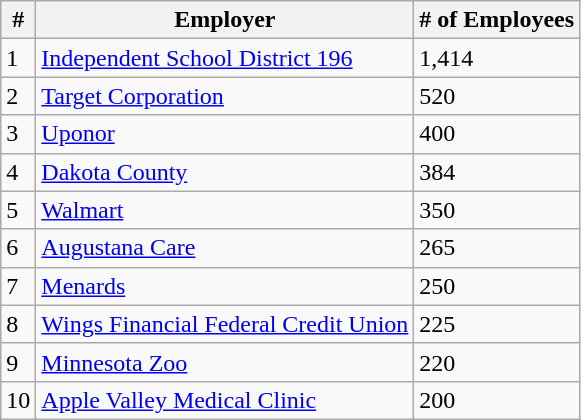<table class="wikitable">
<tr>
<th>#</th>
<th>Employer</th>
<th># of Employees</th>
</tr>
<tr>
<td>1</td>
<td><a href='#'>Independent School District 196</a></td>
<td>1,414</td>
</tr>
<tr>
<td>2</td>
<td><a href='#'>Target Corporation</a></td>
<td>520</td>
</tr>
<tr>
<td>3</td>
<td><a href='#'>Uponor</a></td>
<td>400</td>
</tr>
<tr>
<td>4</td>
<td><a href='#'>Dakota County</a></td>
<td>384</td>
</tr>
<tr>
<td>5</td>
<td><a href='#'>Walmart</a></td>
<td>350</td>
</tr>
<tr>
<td>6</td>
<td><a href='#'>Augustana Care</a></td>
<td>265</td>
</tr>
<tr>
<td>7</td>
<td><a href='#'>Menards</a></td>
<td>250</td>
</tr>
<tr>
<td>8</td>
<td><a href='#'>Wings Financial Federal Credit Union</a></td>
<td>225</td>
</tr>
<tr>
<td>9</td>
<td><a href='#'>Minnesota Zoo</a></td>
<td>220</td>
</tr>
<tr>
<td>10</td>
<td><a href='#'>Apple Valley Medical Clinic</a></td>
<td>200</td>
</tr>
</table>
